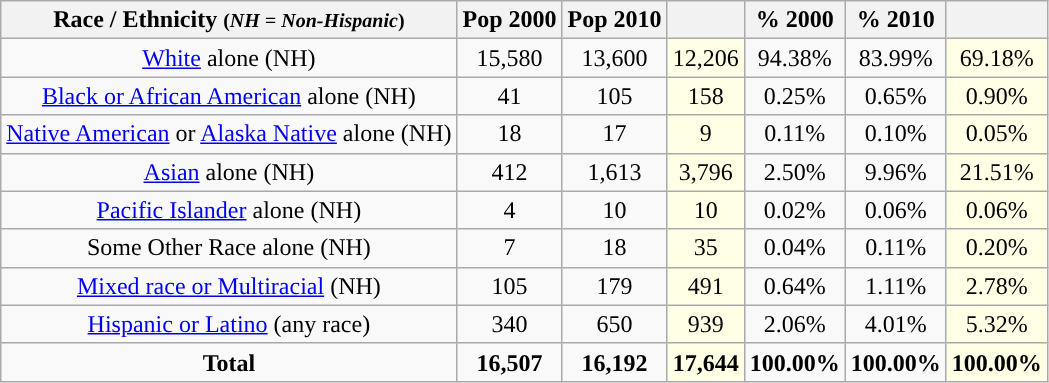<table class="wikitable" style="text-align:center;">
<tr>
<th>Race / Ethnicity <small>(<em>NH = Non-Hispanic</em>)</small></th>
<th>Pop 2000</th>
<th>Pop 2010</th>
<th></th>
<th>% 2000</th>
<th>% 2010</th>
<th></th>
</tr>
<tr>
<td><a href='#'>White</a> alone (NH)</td>
<td>15,580</td>
<td>13,600</td>
<td style='background: #ffffe6;'>12,206</td>
<td>94.38%</td>
<td>83.99%</td>
<td style='background: #ffffe6;'>69.18%</td>
</tr>
<tr>
<td><a href='#'>Black or African American</a> alone (NH)</td>
<td>41</td>
<td>105</td>
<td style='background: #ffffe6;'>158</td>
<td>0.25%</td>
<td>0.65%</td>
<td style='background: #ffffe6;'>0.90%</td>
</tr>
<tr>
<td><a href='#'>Native American</a> or <a href='#'>Alaska Native</a> alone (NH)</td>
<td>18</td>
<td>17</td>
<td style='background: #ffffe6;'>9</td>
<td>0.11%</td>
<td>0.10%</td>
<td style='background: #ffffe6;'>0.05%</td>
</tr>
<tr>
<td><a href='#'>Asian</a> alone (NH)</td>
<td>412</td>
<td>1,613</td>
<td style='background: #ffffe6;'>3,796</td>
<td>2.50%</td>
<td>9.96%</td>
<td style='background: #ffffe6;'>21.51%</td>
</tr>
<tr>
<td><a href='#'>Pacific Islander</a> alone (NH)</td>
<td>4</td>
<td>10</td>
<td style='background: #ffffe6;'>10</td>
<td>0.02%</td>
<td>0.06%</td>
<td style='background: #ffffe6;'>0.06%</td>
</tr>
<tr>
<td>Some Other Race alone (NH)</td>
<td>7</td>
<td>18</td>
<td style='background: #ffffe6;'>35</td>
<td>0.04%</td>
<td>0.11%</td>
<td style='background: #ffffe6;'>0.20%</td>
</tr>
<tr>
<td><a href='#'>Mixed race or Multiracial</a> (NH)</td>
<td>105</td>
<td>179</td>
<td style='background: #ffffe6;'>491</td>
<td>0.64%</td>
<td>1.11%</td>
<td style='background: #ffffe6;'>2.78%</td>
</tr>
<tr>
<td><a href='#'>Hispanic or Latino</a> (any race)</td>
<td>340</td>
<td>650</td>
<td style='background: #ffffe6;'>939</td>
<td>2.06%</td>
<td>4.01%</td>
<td style='background: #ffffe6;'>5.32%</td>
</tr>
<tr>
<td><strong>Total</strong></td>
<td><strong>16,507</strong></td>
<td><strong>16,192</strong></td>
<td style='background: #ffffe6;'><strong>17,644</strong></td>
<td><strong>100.00%</strong></td>
<td><strong>100.00%</strong></td>
<td style='background: #ffffe6;'><strong>100.00%</strong></td>
</tr>
</table>
